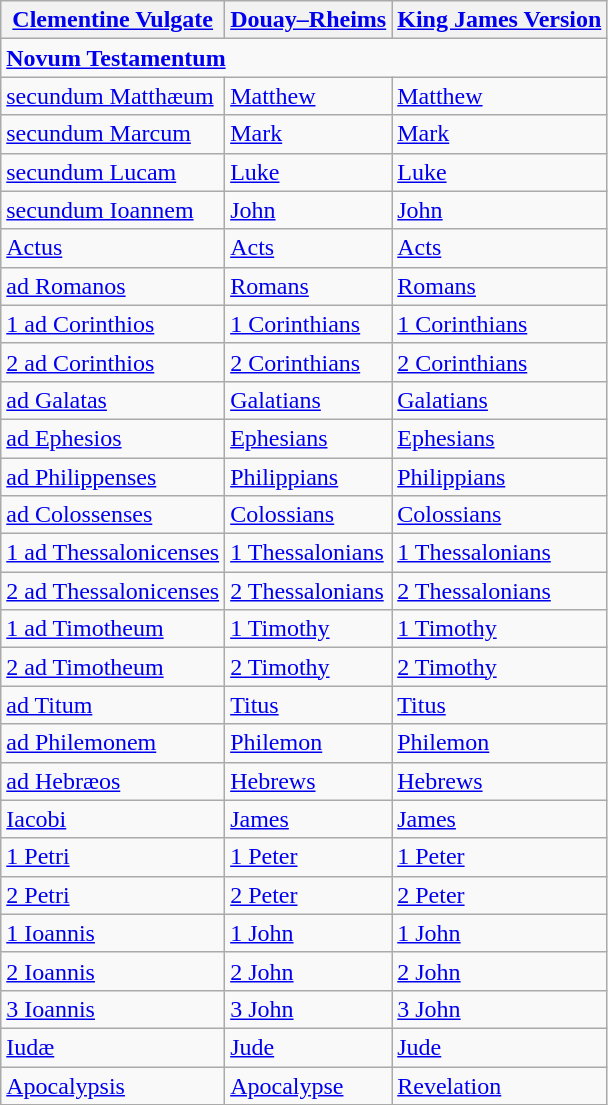<table class=wikitable>
<tr>
<th><a href='#'>Clementine Vulgate</a></th>
<th><a href='#'>Douay–Rheims</a></th>
<th><a href='#'>King James Version</a></th>
</tr>
<tr>
<td colspan="3" rowspan="1"><strong><a href='#'>Novum Testamentum</a></strong></td>
</tr>
<tr>
<td><a href='#'>secundum Matthæum</a></td>
<td><a href='#'>Matthew</a></td>
<td><a href='#'>Matthew</a></td>
</tr>
<tr>
<td><a href='#'>secundum Marcum</a></td>
<td><a href='#'>Mark</a></td>
<td><a href='#'>Mark</a></td>
</tr>
<tr>
<td><a href='#'>secundum Lucam</a></td>
<td><a href='#'>Luke</a></td>
<td><a href='#'>Luke</a></td>
</tr>
<tr>
<td><a href='#'>secundum Ioannem</a></td>
<td><a href='#'>John</a></td>
<td><a href='#'>John</a></td>
</tr>
<tr>
<td><a href='#'>Actus</a></td>
<td><a href='#'>Acts</a></td>
<td><a href='#'>Acts</a></td>
</tr>
<tr>
<td><a href='#'>ad Romanos</a></td>
<td><a href='#'>Romans</a></td>
<td><a href='#'>Romans</a></td>
</tr>
<tr>
<td><a href='#'>1 ad Corinthios</a></td>
<td><a href='#'>1 Corinthians</a></td>
<td><a href='#'>1 Corinthians</a></td>
</tr>
<tr>
<td><a href='#'>2 ad Corinthios</a></td>
<td><a href='#'>2 Corinthians</a></td>
<td><a href='#'>2 Corinthians</a></td>
</tr>
<tr>
<td><a href='#'>ad Galatas</a></td>
<td><a href='#'>Galatians</a></td>
<td><a href='#'>Galatians</a></td>
</tr>
<tr>
<td><a href='#'>ad Ephesios</a></td>
<td><a href='#'>Ephesians</a></td>
<td><a href='#'>Ephesians</a></td>
</tr>
<tr>
<td><a href='#'>ad Philippenses</a></td>
<td><a href='#'>Philippians</a></td>
<td><a href='#'>Philippians</a></td>
</tr>
<tr>
<td><a href='#'>ad Colossenses</a></td>
<td><a href='#'>Colossians</a></td>
<td><a href='#'>Colossians</a></td>
</tr>
<tr>
<td><a href='#'>1 ad Thessalonicenses</a></td>
<td><a href='#'>1 Thessalonians</a></td>
<td><a href='#'>1 Thessalonians</a></td>
</tr>
<tr>
<td><a href='#'>2 ad Thessalonicenses</a></td>
<td><a href='#'>2 Thessalonians</a></td>
<td><a href='#'>2 Thessalonians</a></td>
</tr>
<tr>
<td><a href='#'>1 ad Timotheum</a></td>
<td><a href='#'>1 Timothy</a></td>
<td><a href='#'>1 Timothy</a></td>
</tr>
<tr>
<td><a href='#'>2 ad Timotheum</a></td>
<td><a href='#'>2 Timothy</a></td>
<td><a href='#'>2 Timothy</a></td>
</tr>
<tr>
<td><a href='#'>ad Titum</a></td>
<td><a href='#'>Titus</a></td>
<td><a href='#'>Titus</a></td>
</tr>
<tr>
<td><a href='#'>ad Philemonem</a></td>
<td><a href='#'>Philemon</a></td>
<td><a href='#'>Philemon</a></td>
</tr>
<tr>
<td><a href='#'>ad Hebræos</a></td>
<td><a href='#'>Hebrews</a></td>
<td><a href='#'>Hebrews</a></td>
</tr>
<tr>
<td><a href='#'>Iacobi</a></td>
<td><a href='#'>James</a></td>
<td><a href='#'>James</a></td>
</tr>
<tr>
<td><a href='#'>1 Petri</a></td>
<td><a href='#'>1 Peter</a></td>
<td><a href='#'>1 Peter</a></td>
</tr>
<tr>
<td><a href='#'>2 Petri</a></td>
<td><a href='#'>2 Peter</a></td>
<td><a href='#'>2 Peter</a></td>
</tr>
<tr>
<td><a href='#'>1 Ioannis</a></td>
<td><a href='#'>1 John</a></td>
<td><a href='#'>1 John</a></td>
</tr>
<tr>
<td><a href='#'>2 Ioannis</a></td>
<td><a href='#'>2 John</a></td>
<td><a href='#'>2 John</a></td>
</tr>
<tr>
<td><a href='#'>3 Ioannis</a></td>
<td><a href='#'>3 John</a></td>
<td><a href='#'>3 John</a></td>
</tr>
<tr>
<td><a href='#'>Iudæ</a></td>
<td><a href='#'>Jude</a></td>
<td><a href='#'>Jude</a></td>
</tr>
<tr>
<td><a href='#'>Apocalypsis</a></td>
<td><a href='#'>Apocalypse</a></td>
<td><a href='#'>Revelation</a></td>
</tr>
</table>
